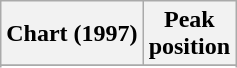<table class="wikitable sortable plainrowheaders">
<tr>
<th>Chart (1997)</th>
<th>Peak<br>position</th>
</tr>
<tr>
</tr>
<tr>
</tr>
<tr>
</tr>
<tr>
</tr>
<tr>
</tr>
</table>
